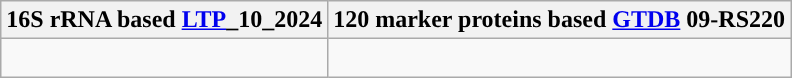<table class="wikitable">
<tr>
<th colspan=1>16S rRNA based <a href='#'>LTP</a>_10_2024</th>
<th colspan=1>120 marker proteins based <a href='#'>GTDB</a> 09-RS220</th>
</tr>
<tr>
<td style="vertical-align:top"><br></td>
<td><br></td>
</tr>
</table>
